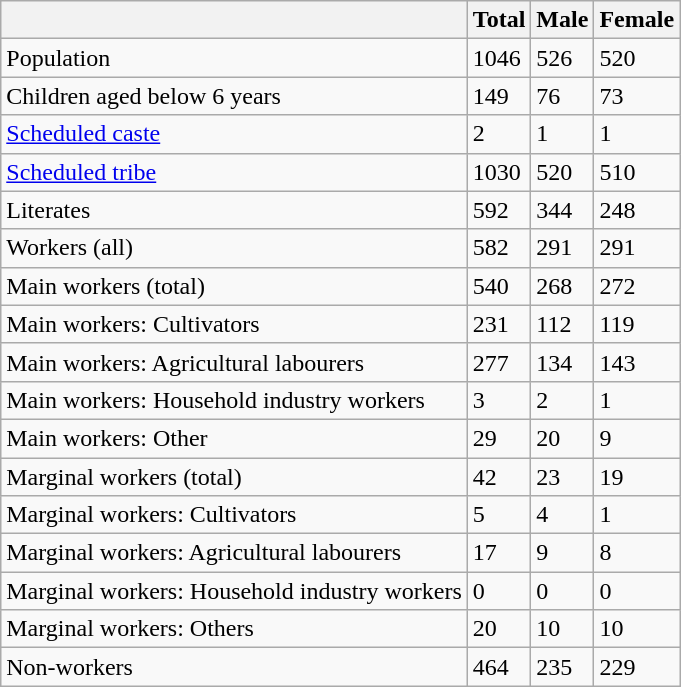<table class="wikitable sortable">
<tr>
<th></th>
<th>Total</th>
<th>Male</th>
<th>Female</th>
</tr>
<tr>
<td>Population</td>
<td>1046</td>
<td>526</td>
<td>520</td>
</tr>
<tr>
<td>Children aged below 6 years</td>
<td>149</td>
<td>76</td>
<td>73</td>
</tr>
<tr>
<td><a href='#'>Scheduled caste</a></td>
<td>2</td>
<td>1</td>
<td>1</td>
</tr>
<tr>
<td><a href='#'>Scheduled tribe</a></td>
<td>1030</td>
<td>520</td>
<td>510</td>
</tr>
<tr>
<td>Literates</td>
<td>592</td>
<td>344</td>
<td>248</td>
</tr>
<tr>
<td>Workers (all)</td>
<td>582</td>
<td>291</td>
<td>291</td>
</tr>
<tr>
<td>Main workers (total)</td>
<td>540</td>
<td>268</td>
<td>272</td>
</tr>
<tr>
<td>Main workers: Cultivators</td>
<td>231</td>
<td>112</td>
<td>119</td>
</tr>
<tr>
<td>Main workers: Agricultural labourers</td>
<td>277</td>
<td>134</td>
<td>143</td>
</tr>
<tr>
<td>Main workers: Household industry workers</td>
<td>3</td>
<td>2</td>
<td>1</td>
</tr>
<tr>
<td>Main workers: Other</td>
<td>29</td>
<td>20</td>
<td>9</td>
</tr>
<tr>
<td>Marginal workers (total)</td>
<td>42</td>
<td>23</td>
<td>19</td>
</tr>
<tr>
<td>Marginal workers: Cultivators</td>
<td>5</td>
<td>4</td>
<td>1</td>
</tr>
<tr>
<td>Marginal workers: Agricultural labourers</td>
<td>17</td>
<td>9</td>
<td>8</td>
</tr>
<tr>
<td>Marginal workers: Household industry workers</td>
<td>0</td>
<td>0</td>
<td>0</td>
</tr>
<tr>
<td>Marginal workers: Others</td>
<td>20</td>
<td>10</td>
<td>10</td>
</tr>
<tr>
<td>Non-workers</td>
<td>464</td>
<td>235</td>
<td>229</td>
</tr>
</table>
